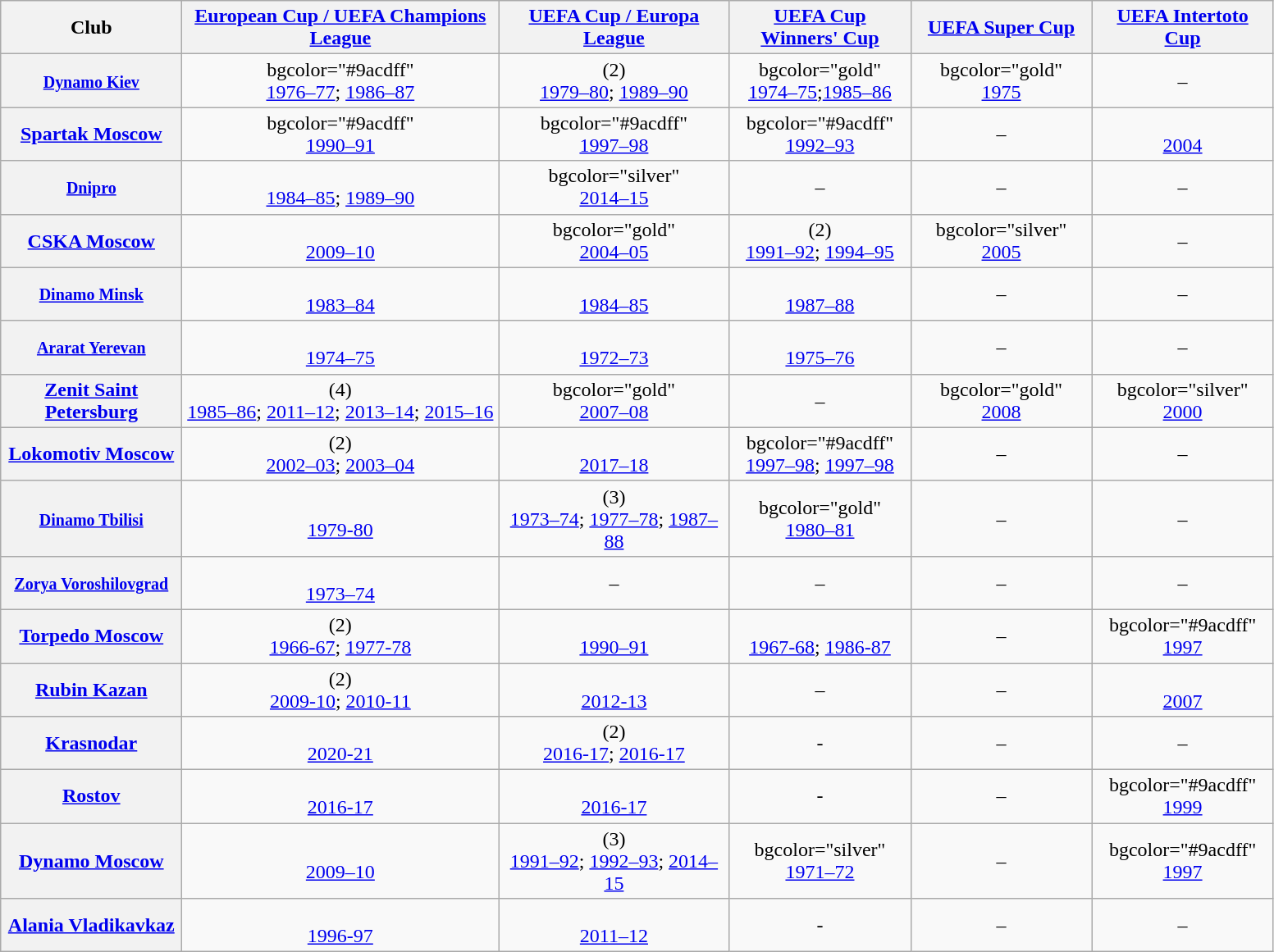<table class="wikitable sortable plainrowheaders" style="text-align: center;">
<tr>
<th scope="col" width="140">Club</th>
<th scope="col" width="250"><a href='#'>European Cup / UEFA Champions League</a></th>
<th scope="col" width="180"><a href='#'>UEFA Cup / Europa League</a></th>
<th scope="col" width="140"><a href='#'>UEFA Cup Winners' Cup</a></th>
<th scope="col" width="140"><a href='#'>UEFA Super Cup</a></th>
<th scope="col" width="140"><a href='#'>UEFA Intertoto Cup</a></th>
</tr>
<tr>
<th scope=row><small>  <a href='#'>Dynamo Kiev</a></small></th>
<td>bgcolor="#9acdff"  <br><a href='#'>1976–77</a>; <a href='#'>1986–87</a></td>
<td> (2) <br><a href='#'>1979–80</a>; <a href='#'>1989–90</a></td>
<td>bgcolor="gold"  <br><a href='#'>1974–75</a>;<a href='#'>1985–86</a></td>
<td>bgcolor="gold"  <br><a href='#'>1975</a></td>
<td>–</td>
</tr>
<tr>
<th scope=row><a href='#'>Spartak Moscow</a></th>
<td>bgcolor="#9acdff"  <br><a href='#'>1990–91</a></td>
<td>bgcolor="#9acdff"  <br><a href='#'>1997–98</a></td>
<td>bgcolor="#9acdff"  <br><a href='#'>1992–93</a></td>
<td>–</td>
<td> <br><a href='#'>2004</a></td>
</tr>
<tr>
<th scope=row><small>  <a href='#'>Dnipro</a></small></th>
<td> <br><a href='#'>1984–85</a>; <a href='#'>1989–90</a></td>
<td>bgcolor="silver"  <br><a href='#'>2014–15</a></td>
<td>–</td>
<td>–</td>
<td>–</td>
</tr>
<tr>
<th scope=row><a href='#'>CSKA Moscow</a></th>
<td> <br><a href='#'>2009–10</a></td>
<td>bgcolor="gold"  <br><a href='#'>2004–05</a></td>
<td> (2) <br><a href='#'>1991–92</a>; <a href='#'>1994–95</a></td>
<td>bgcolor="silver"  <br><a href='#'>2005</a></td>
<td>–</td>
</tr>
<tr>
<th scope=row><small>  <a href='#'>Dinamo Minsk</a></small></th>
<td> <br><a href='#'>1983–84</a></td>
<td> <br><a href='#'>1984–85</a></td>
<td> <br><a href='#'>1987–88</a></td>
<td>–</td>
<td>–</td>
</tr>
<tr>
<th scope=row><small>  <a href='#'>Ararat Yerevan</a></small></th>
<td> <br><a href='#'>1974–75</a></td>
<td> <br><a href='#'>1972–73</a></td>
<td> <br><a href='#'>1975–76</a></td>
<td>–</td>
<td>–</td>
</tr>
<tr>
<th scope=row><a href='#'>Zenit Saint Petersburg</a></th>
<td> (4) <br><a href='#'>1985–86</a>; <a href='#'>2011–12</a>; <a href='#'>2013–14</a>; <a href='#'>2015–16</a></td>
<td>bgcolor="gold"  <br><a href='#'>2007–08</a></td>
<td>–</td>
<td>bgcolor="gold"  <br><a href='#'>2008</a></td>
<td>bgcolor="silver"  <br><a href='#'>2000</a></td>
</tr>
<tr>
<th scope=row><a href='#'>Lokomotiv Moscow</a></th>
<td> (2)  <br><a href='#'>2002–03</a>; <a href='#'>2003–04</a></td>
<td> <br><a href='#'>2017–18</a></td>
<td>bgcolor="#9acdff"  <br><a href='#'>1997–98</a>; <a href='#'>1997–98</a></td>
<td>–</td>
<td>–</td>
</tr>
<tr>
<th scope=row><small>  <a href='#'>Dinamo Tbilisi</a></small></th>
<td> <br><a href='#'>1979-80</a></td>
<td> (3) <br><a href='#'>1973–74</a>; <a href='#'>1977–78</a>; <a href='#'>1987–88</a></td>
<td>bgcolor="gold"  <br><a href='#'>1980–81</a></td>
<td>–</td>
<td>–</td>
</tr>
<tr>
<th scope=row><small>  <a href='#'>Zorya Voroshilovgrad</a></small></th>
<td> <br><a href='#'>1973–74</a></td>
<td>–</td>
<td>–</td>
<td>–</td>
<td>–</td>
</tr>
<tr>
<th scope=row><a href='#'>Torpedo Moscow</a></th>
<td> (2) <br><a href='#'>1966-67</a>; <a href='#'>1977-78</a></td>
<td> <br><a href='#'>1990–91</a></td>
<td> <br><a href='#'>1967-68</a>; <a href='#'>1986-87</a></td>
<td>–</td>
<td>bgcolor="#9acdff"  <br><a href='#'>1997</a></td>
</tr>
<tr>
<th scope=row><a href='#'>Rubin Kazan</a></th>
<td> (2) <br><a href='#'>2009-10</a>; <a href='#'>2010-11</a></td>
<td> <br><a href='#'>2012-13</a></td>
<td>–</td>
<td>–</td>
<td> <br><a href='#'>2007</a></td>
</tr>
<tr>
<th scope=row><a href='#'>Krasnodar</a></th>
<td> <br><a href='#'>2020-21</a></td>
<td> (2) <br><a href='#'>2016-17</a>; <a href='#'>2016-17</a></td>
<td>-</td>
<td>–</td>
<td>–</td>
</tr>
<tr>
<th scope=row><a href='#'>Rostov</a></th>
<td> <br><a href='#'>2016-17</a></td>
<td> <br><a href='#'>2016-17</a></td>
<td>-</td>
<td>–</td>
<td>bgcolor="#9acdff"  <br><a href='#'>1999</a></td>
</tr>
<tr>
<th scope=row><a href='#'>Dynamo Moscow</a></th>
<td> <br><a href='#'>2009–10</a></td>
<td> (3) <br><a href='#'>1991–92</a>; <a href='#'>1992–93</a>; <a href='#'>2014–15</a></td>
<td>bgcolor="silver"  <br><a href='#'>1971–72</a></td>
<td>–</td>
<td>bgcolor="#9acdff"  <br><a href='#'>1997</a></td>
</tr>
<tr>
<th scope=row><a href='#'>Alania Vladikavkaz</a></th>
<td> <br><a href='#'>1996-97</a></td>
<td> <br><a href='#'>2011–12</a></td>
<td>-</td>
<td>–</td>
<td>–</td>
</tr>
</table>
